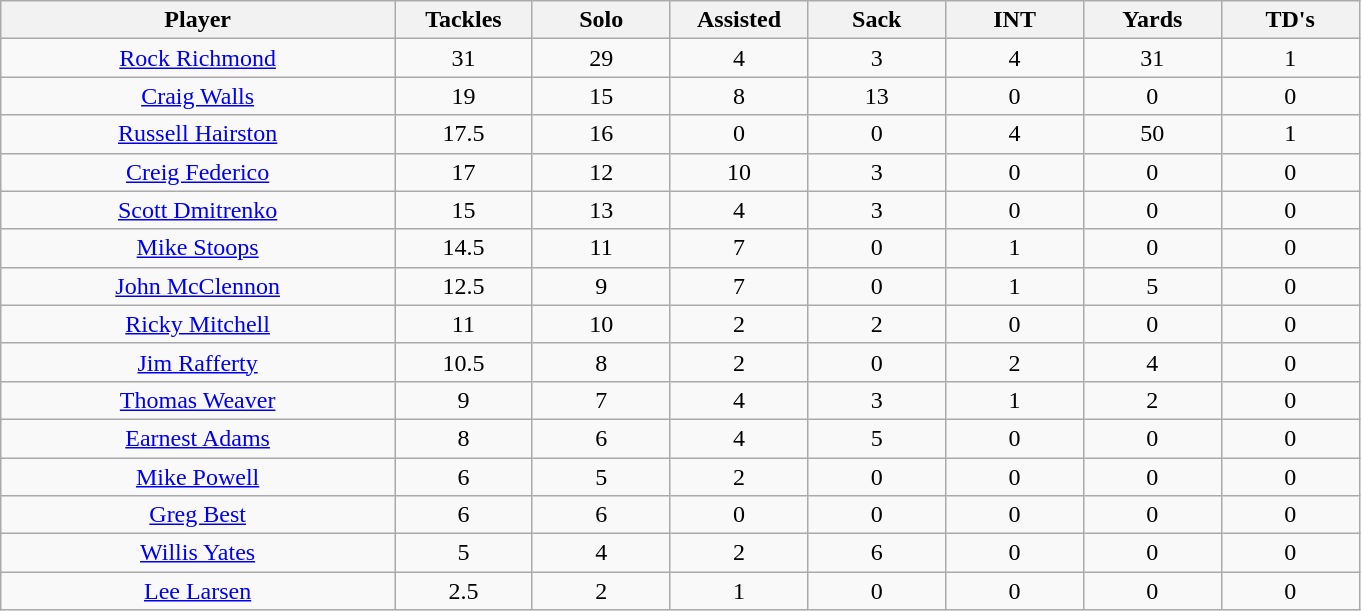<table class="wikitable sortable">
<tr>
<th bgcolor="#DDDDFF" width="20%">Player</th>
<th bgcolor="#DDDDFF" width="7%">Tackles</th>
<th bgcolor="#DDDDFF" width="7%">Solo</th>
<th bgcolor="#DDDDFF" width="7%">Assisted</th>
<th bgcolor="#DDDDFF" width="7%">Sack</th>
<th bgcolor="#DDDDFF" width="7%">INT</th>
<th bgcolor="#DDDDFF" width="7%">Yards</th>
<th bgcolor="#DDDDFF" width="7%">TD's</th>
</tr>
<tr align="center">
<td><a href='#'>Rock Richmond</a></td>
<td>31</td>
<td>29</td>
<td>4</td>
<td>3</td>
<td>4</td>
<td>31</td>
<td>1</td>
</tr>
<tr align="center">
<td><a href='#'>Craig Walls</a></td>
<td>19</td>
<td>15</td>
<td>8</td>
<td>13</td>
<td>0</td>
<td>0</td>
<td>0</td>
</tr>
<tr align="center">
<td><a href='#'>Russell Hairston</a></td>
<td>17.5</td>
<td>16</td>
<td>0</td>
<td>0</td>
<td>4</td>
<td>50</td>
<td>1</td>
</tr>
<tr align="center">
<td><a href='#'>Creig Federico</a></td>
<td>17</td>
<td>12</td>
<td>10</td>
<td>3</td>
<td>0</td>
<td>0</td>
<td>0</td>
</tr>
<tr align="center">
<td><a href='#'>Scott Dmitrenko</a></td>
<td>15</td>
<td>13</td>
<td>4</td>
<td>3</td>
<td>0</td>
<td>0</td>
<td>0</td>
</tr>
<tr align="center">
<td><a href='#'>Mike Stoops</a></td>
<td>14.5</td>
<td>11</td>
<td>7</td>
<td>0</td>
<td>1</td>
<td>0</td>
<td>0</td>
</tr>
<tr align="center">
<td><a href='#'>John McClennon</a></td>
<td>12.5</td>
<td>9</td>
<td>7</td>
<td>0</td>
<td>1</td>
<td>5</td>
<td>0</td>
</tr>
<tr align="center">
<td><a href='#'>Ricky Mitchell</a></td>
<td>11</td>
<td>10</td>
<td>2</td>
<td>2</td>
<td>0</td>
<td>0</td>
<td>0</td>
</tr>
<tr align="center">
<td><a href='#'>Jim Rafferty</a></td>
<td>10.5</td>
<td>8</td>
<td>2</td>
<td>0</td>
<td>2</td>
<td>4</td>
<td>0</td>
</tr>
<tr align="center">
<td><a href='#'>Thomas Weaver</a></td>
<td>9</td>
<td>7</td>
<td>4</td>
<td>3</td>
<td>1</td>
<td>2</td>
<td>0</td>
</tr>
<tr align="center">
<td><a href='#'>Earnest Adams</a></td>
<td>8</td>
<td>6</td>
<td>4</td>
<td>5</td>
<td>0</td>
<td>0</td>
<td>0</td>
</tr>
<tr align="center">
<td><a href='#'>Mike Powell</a></td>
<td>6</td>
<td>5</td>
<td>2</td>
<td>0</td>
<td>0</td>
<td>0</td>
<td>0</td>
</tr>
<tr align="center">
<td><a href='#'>Greg Best</a></td>
<td>6</td>
<td>6</td>
<td>0</td>
<td>0</td>
<td>0</td>
<td>0</td>
<td>0</td>
</tr>
<tr align="center">
<td><a href='#'>Willis Yates</a></td>
<td>5</td>
<td>4</td>
<td>2</td>
<td>6</td>
<td>0</td>
<td>0</td>
<td>0</td>
</tr>
<tr align="center">
<td><a href='#'>Lee Larsen</a></td>
<td>2.5</td>
<td>2</td>
<td>1</td>
<td>0</td>
<td>0</td>
<td>0</td>
<td>0</td>
</tr>
</table>
